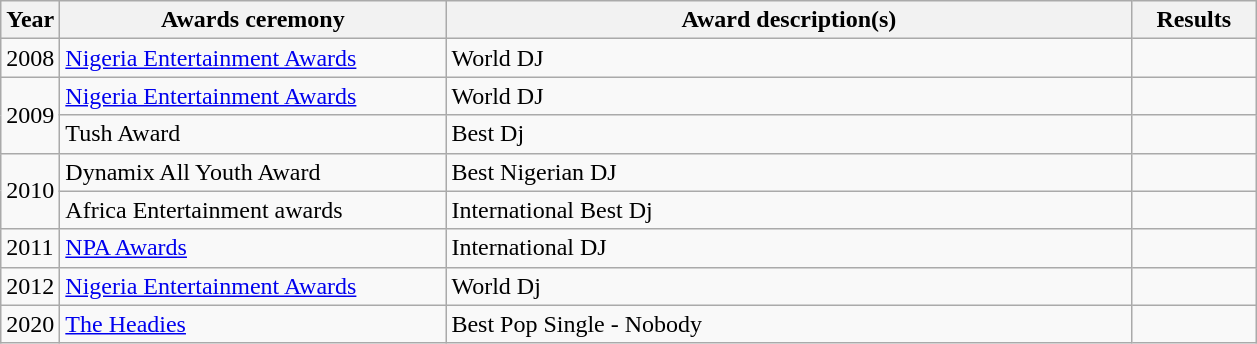<table class="wikitable">
<tr>
<th>Year</th>
<th width="250">Awards ceremony</th>
<th width="450">Award description(s)</th>
<th width="75">Results</th>
</tr>
<tr>
<td>2008</td>
<td><a href='#'>Nigeria Entertainment Awards</a></td>
<td>World DJ</td>
<td></td>
</tr>
<tr>
<td rowspan="2">2009</td>
<td><a href='#'>Nigeria Entertainment Awards</a></td>
<td>World DJ</td>
<td></td>
</tr>
<tr>
<td>Tush Award</td>
<td>Best Dj</td>
<td></td>
</tr>
<tr>
<td rowspan="2">2010</td>
<td>Dynamix All Youth Award</td>
<td>Best Nigerian DJ</td>
<td></td>
</tr>
<tr>
<td>Africa Entertainment awards</td>
<td>International Best Dj</td>
<td></td>
</tr>
<tr>
<td>2011</td>
<td><a href='#'>NPA Awards</a></td>
<td>International DJ</td>
<td></td>
</tr>
<tr>
<td>2012</td>
<td><a href='#'>Nigeria Entertainment Awards</a></td>
<td>World Dj</td>
<td></td>
</tr>
<tr>
<td>2020</td>
<td><a href='#'>The Headies</a></td>
<td>Best Pop Single - Nobody</td>
<td></td>
</tr>
</table>
